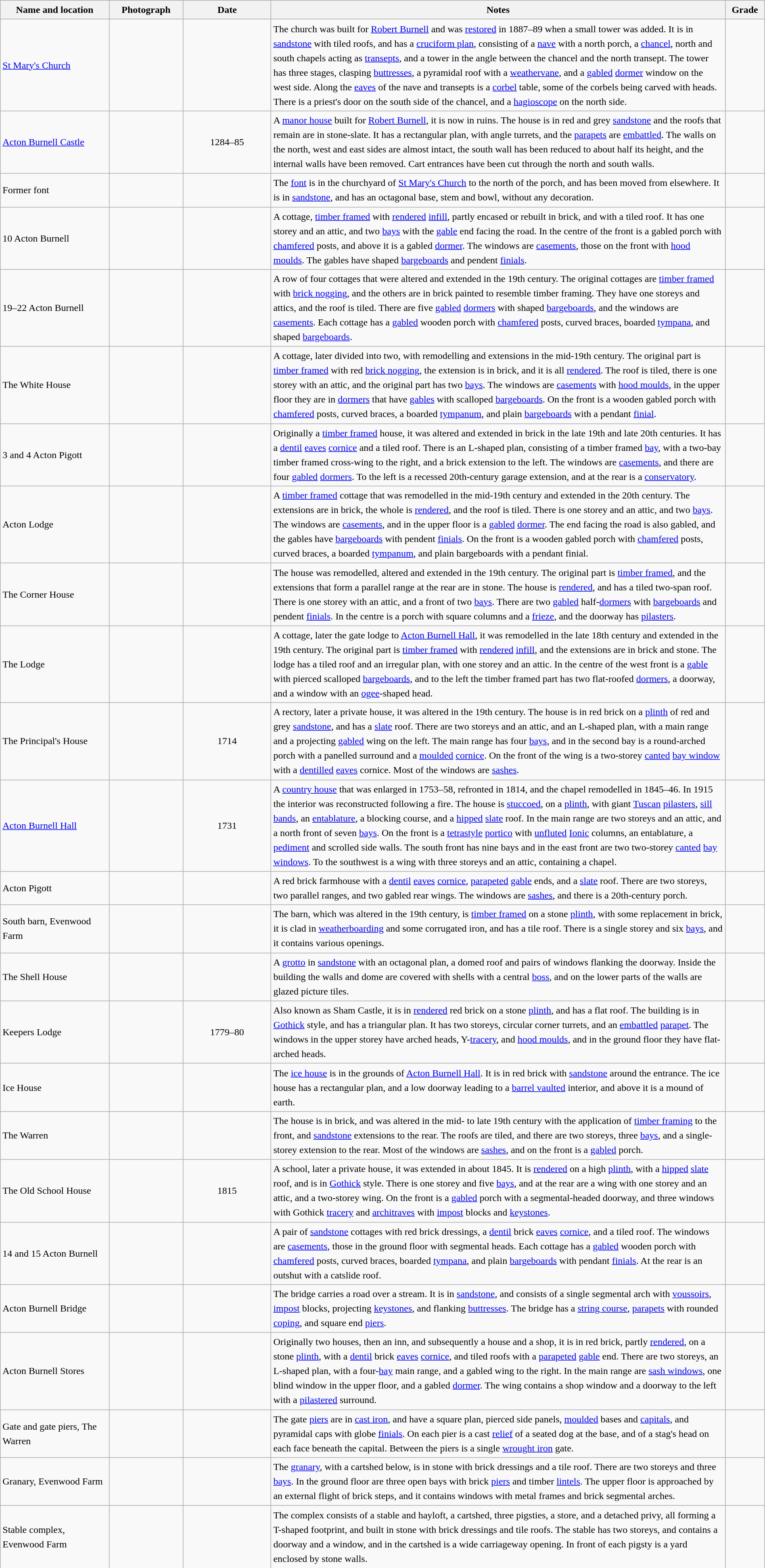<table class="wikitable sortable plainrowheaders" style="width:100%; border:0; text-align:left; line-height:150%;">
<tr>
<th scope="col"  style="width:150px">Name and location</th>
<th scope="col"  style="width:100px" class="unsortable">Photograph</th>
<th scope="col"  style="width:120px">Date</th>
<th scope="col"  style="width:650px" class="unsortable">Notes</th>
<th scope="col"  style="width:50px">Grade</th>
</tr>
<tr>
<td><a href='#'>St Mary's Church</a><br><small></small></td>
<td></td>
<td align="center"></td>
<td>The church was built for <a href='#'>Robert Burnell</a> and was <a href='#'>restored</a> in 1887–89 when a small tower was added.  It is in <a href='#'>sandstone</a> with tiled roofs, and has a <a href='#'>cruciform plan</a>, consisting of a <a href='#'>nave</a> with a north porch, a <a href='#'>chancel</a>, north and south chapels acting as <a href='#'>transepts</a>, and a tower in the angle between the chancel and the north transept.  The tower has three stages, clasping <a href='#'>buttresses</a>, a pyramidal roof with a <a href='#'>weathervane</a>, and a <a href='#'>gabled</a> <a href='#'>dormer</a> window on the west side.  Along the <a href='#'>eaves</a> of the nave and transepts is a <a href='#'>corbel</a> table, some of the corbels being carved with heads.  There is a priest's door on the south side of the chancel, and a <a href='#'>hagioscope</a> on the north side.</td>
<td align="center" ></td>
</tr>
<tr>
<td><a href='#'>Acton Burnell Castle</a><br><small></small></td>
<td></td>
<td align="center">1284–85</td>
<td>A <a href='#'>manor house</a> built for <a href='#'>Robert Burnell</a>, it is now in ruins.  The house is in red and grey <a href='#'>sandstone</a> and the roofs that remain are in stone-slate.  It has a rectangular plan, with angle turrets, and the <a href='#'>parapets</a> are <a href='#'>embattled</a>.  The walls on the north, west and east sides are almost intact, the south wall has been reduced to about half its height, and the internal walls have been removed.  Cart entrances have been cut through the north and south walls.</td>
<td align="center" ></td>
</tr>
<tr>
<td>Former font<br><small></small></td>
<td></td>
<td align="center"></td>
<td>The <a href='#'>font</a> is in the churchyard of <a href='#'>St Mary's Church</a> to the north of the porch, and has been moved from elsewhere.  It is in <a href='#'>sandstone</a>, and has an octagonal base, stem and bowl, without any decoration.</td>
<td align="center" ></td>
</tr>
<tr>
<td>10 Acton Burnell<br><small></small></td>
<td></td>
<td align="center"></td>
<td>A cottage, <a href='#'>timber framed</a> with <a href='#'>rendered</a> <a href='#'>infill</a>, partly encased or rebuilt in brick, and with a tiled roof.  It has one storey and an attic, and two <a href='#'>bays</a> with the <a href='#'>gable</a> end facing the road.  In the centre of the front is a gabled porch with <a href='#'>chamfered</a> posts, and above it is a gabled <a href='#'>dormer</a>.  The windows are <a href='#'>casements</a>, those on the front with <a href='#'>hood moulds</a>.  The gables have shaped <a href='#'>bargeboards</a> and pendent <a href='#'>finials</a>.</td>
<td align="center" ></td>
</tr>
<tr>
<td>19–22 Acton Burnell<br><small></small></td>
<td></td>
<td align="center"></td>
<td>A row of four cottages that were altered and extended in the 19th century.  The original cottages are <a href='#'>timber framed</a> with <a href='#'>brick nogging</a>, and the others are in brick painted to resemble timber framing.  They have one storeys and attics, and the roof is tiled.  There are five <a href='#'>gabled</a> <a href='#'>dormers</a> with shaped <a href='#'>bargeboards</a>, and the windows are <a href='#'>casements</a>.  Each cottage has a <a href='#'>gabled</a> wooden porch with <a href='#'>chamfered</a> posts, curved braces, boarded <a href='#'>tympana</a>, and shaped <a href='#'>bargeboards</a>.</td>
<td align="center" ></td>
</tr>
<tr>
<td>The White House<br><small></small></td>
<td></td>
<td align="center"></td>
<td>A cottage, later divided into two, with remodelling and extensions in the mid-19th century.  The original part is <a href='#'>timber framed</a> with red <a href='#'>brick nogging</a>, the extension is in brick, and it is all <a href='#'>rendered</a>.  The roof is tiled, there is one storey with an attic, and the original part has two <a href='#'>bays</a>.  The windows are <a href='#'>casements</a> with <a href='#'>hood moulds</a>, in the upper floor they are in <a href='#'>dormers</a> that have <a href='#'>gables</a> with scalloped <a href='#'>bargeboards</a>.  On the front is a wooden gabled porch with <a href='#'>chamfered</a> posts, curved braces, a boarded <a href='#'>tympanum</a>, and plain <a href='#'>bargeboards</a> with a pendant <a href='#'>finial</a>.</td>
<td align="center" ></td>
</tr>
<tr>
<td>3 and 4 Acton Pigott<br><small></small></td>
<td></td>
<td align="center"></td>
<td>Originally a <a href='#'>timber framed</a> house, it was altered and extended in brick in the late 19th and late 20th centuries.  It has a <a href='#'>dentil</a> <a href='#'>eaves</a> <a href='#'>cornice</a> and a tiled roof.  There is an L-shaped plan, consisting of a timber framed <a href='#'>bay</a>, with a two-bay timber framed cross-wing to the right, and a brick extension to the left.  The windows are <a href='#'>casements</a>, and there are four <a href='#'>gabled</a> <a href='#'>dormers</a>.  To the left is a recessed 20th-century garage extension, and at the rear is a <a href='#'>conservatory</a>.</td>
<td align="center" ></td>
</tr>
<tr>
<td>Acton Lodge<br><small></small></td>
<td></td>
<td align="center"></td>
<td>A <a href='#'>timber framed</a> cottage that was remodelled in the mid-19th century and extended in the 20th century.  The extensions are in brick, the whole is <a href='#'>rendered</a>, and the roof is tiled.  There is one storey and an attic, and two <a href='#'>bays</a>.  The windows are <a href='#'>casements</a>, and in the upper floor is a <a href='#'>gabled</a> <a href='#'>dormer</a>.  The end facing the road is also gabled, and the gables have <a href='#'>bargeboards</a> with pendent <a href='#'>finials</a>.  On the front is a wooden gabled porch with <a href='#'>chamfered</a> posts, curved braces, a boarded <a href='#'>tympanum</a>, and plain bargeboards with a pendant finial.</td>
<td align="center" ></td>
</tr>
<tr>
<td>The Corner House<br><small></small></td>
<td></td>
<td align="center"></td>
<td>The house was remodelled, altered and extended in the 19th century.  The original part is <a href='#'>timber framed</a>, and the extensions that form a parallel range at the rear are in stone.  The house is <a href='#'>rendered</a>, and has a tiled two-span roof.  There is one storey with an attic, and a front of two <a href='#'>bays</a>.  There are two <a href='#'>gabled</a> half-<a href='#'>dormers</a> with <a href='#'>bargeboards</a> and pendent <a href='#'>finials</a>.  In the centre is a porch with square columns and a <a href='#'>frieze</a>, and the doorway has <a href='#'>pilasters</a>.</td>
<td align="center" ></td>
</tr>
<tr>
<td>The Lodge<br><small></small></td>
<td></td>
<td align="center"></td>
<td>A cottage, later the gate lodge to <a href='#'>Acton Burnell Hall</a>, it was remodelled in the late 18th century and extended in the 19th century.  The original part is <a href='#'>timber framed</a> with <a href='#'>rendered</a> <a href='#'>infill</a>, and the extensions are in brick and stone. The lodge has a tiled roof and an irregular plan, with one storey and an attic.  In the centre of the west front is a <a href='#'>gable</a> with pierced scalloped <a href='#'>bargeboards</a>, and to the left the timber framed part has two flat-roofed <a href='#'>dormers</a>, a doorway, and a window with an <a href='#'>ogee</a>-shaped head.</td>
<td align="center" ></td>
</tr>
<tr>
<td>The Principal's House<br><small></small></td>
<td></td>
<td align="center">1714</td>
<td>A rectory, later a private house, it was altered in the 19th century.  The house is in red brick on a <a href='#'>plinth</a> of red and grey <a href='#'>sandstone</a>, and has a <a href='#'>slate</a> roof.  There are two storeys and an attic, and an L-shaped plan, with a main range and a projecting <a href='#'>gabled</a> wing on the left.  The main range has four <a href='#'>bays</a>, and in the second bay is a round-arched porch with a panelled surround and a <a href='#'>moulded</a> <a href='#'>cornice</a>.  On the front of the wing is a two-storey <a href='#'>canted</a> <a href='#'>bay window</a> with a <a href='#'>dentilled</a> <a href='#'>eaves</a> cornice.  Most of the windows are <a href='#'>sashes</a>.</td>
<td align="center" ></td>
</tr>
<tr>
<td><a href='#'>Acton Burnell Hall</a><br><small></small></td>
<td></td>
<td align="center">1731</td>
<td>A <a href='#'>country house</a> that was enlarged in 1753–58, refronted in 1814, and the chapel remodelled in 1845–46.  In 1915 the interior was reconstructed following a fire.  The house is <a href='#'>stuccoed</a>, on a <a href='#'>plinth</a>, with giant <a href='#'>Tuscan</a> <a href='#'>pilasters</a>, <a href='#'>sill bands</a>, an <a href='#'>entablature</a>, a blocking course, and a <a href='#'>hipped</a> <a href='#'>slate</a> roof.  In the main range are two storeys and an attic, and a north front of seven <a href='#'>bays</a>.  On the front is a <a href='#'>tetrastyle</a> <a href='#'>portico</a> with <a href='#'>unfluted</a> <a href='#'>Ionic</a> columns, an entablature, a <a href='#'>pediment</a> and scrolled side walls.  The south front has nine bays and in the east front are two two-storey <a href='#'>canted</a> <a href='#'>bay windows</a>.  To the southwest is a wing with three storeys and an attic, containing a chapel.</td>
<td align="center" ></td>
</tr>
<tr>
<td>Acton Pigott<br><small></small></td>
<td></td>
<td align="center"></td>
<td>A red brick farmhouse with a <a href='#'>dentil</a> <a href='#'>eaves</a> <a href='#'>cornice</a>, <a href='#'>parapeted</a> <a href='#'>gable</a> ends, and a <a href='#'>slate</a> roof.  There are two storeys, two parallel ranges, and two gabled rear wings.  The windows are <a href='#'>sashes</a>, and there is a 20th-century porch.</td>
<td align="center" ></td>
</tr>
<tr>
<td>South barn, Evenwood Farm<br><small></small></td>
<td></td>
<td align="center"></td>
<td>The barn, which was altered in the 19th century, is <a href='#'>timber framed</a> on a stone <a href='#'>plinth</a>, with some replacement in brick, it is clad in <a href='#'>weatherboarding</a> and some corrugated iron, and has a tile roof.  There is a single storey and six <a href='#'>bays</a>, and it contains various openings.</td>
<td align="center" ></td>
</tr>
<tr>
<td>The Shell House<br><small></small></td>
<td></td>
<td align="center"></td>
<td>A <a href='#'>grotto</a> in <a href='#'>sandstone</a> with an octagonal plan, a domed roof and pairs of windows flanking the doorway.  Inside the building the walls and dome are covered with shells with a central <a href='#'>boss</a>, and on the lower parts of the walls are glazed picture tiles.</td>
<td align="center" ></td>
</tr>
<tr>
<td>Keepers Lodge<br><small></small></td>
<td></td>
<td align="center">1779–80</td>
<td>Also known as Sham Castle, it is in <a href='#'>rendered</a> red brick on a stone <a href='#'>plinth</a>, and has a flat roof.  The building is in <a href='#'>Gothick</a> style, and has a triangular plan.  It has two storeys, circular corner turrets, and an <a href='#'>embattled</a> <a href='#'>parapet</a>.  The windows in the upper storey have arched heads, Y-<a href='#'>tracery</a>, and <a href='#'>hood moulds</a>, and in the ground floor they have flat-arched heads.</td>
<td align="center" ></td>
</tr>
<tr>
<td>Ice House<br><small></small></td>
<td></td>
<td align="center"></td>
<td>The <a href='#'>ice house</a> is in the grounds of <a href='#'>Acton Burnell Hall</a>.  It is in red brick with <a href='#'>sandstone</a> around the entrance.  The ice house has a rectangular plan, and a low doorway leading to a <a href='#'>barrel vaulted</a> interior, and above it is a mound of earth.</td>
<td align="center" ></td>
</tr>
<tr>
<td>The Warren<br><small></small></td>
<td></td>
<td align="center"></td>
<td>The house is in brick, and was altered in the mid- to late 19th century with the application of <a href='#'>timber framing</a> to the front, and <a href='#'>sandstone</a> extensions to the rear.  The roofs are tiled, and there are two storeys, three <a href='#'>bays</a>, and a single-storey extension to the rear.  Most of the windows are <a href='#'>sashes</a>, and on the front is a <a href='#'>gabled</a> porch.</td>
<td align="center" ></td>
</tr>
<tr>
<td>The Old School House<br><small></small></td>
<td></td>
<td align="center">1815</td>
<td>A school, later a private house, it was extended in about 1845.  It is <a href='#'>rendered</a> on a high <a href='#'>plinth</a>, with a <a href='#'>hipped</a> <a href='#'>slate</a> roof, and is in <a href='#'>Gothick</a> style.  There is one storey and five <a href='#'>bays</a>, and at the rear are a wing with one storey and an attic, and a two-storey wing.  On the front is a <a href='#'>gabled</a> porch with a segmental-headed doorway, and three windows with Gothick <a href='#'>tracery</a> and <a href='#'>architraves</a> with <a href='#'>impost</a> blocks and <a href='#'>keystones</a>.</td>
<td align="center" ></td>
</tr>
<tr>
<td>14 and 15 Acton Burnell<br><small></small></td>
<td></td>
<td align="center"></td>
<td>A pair of <a href='#'>sandstone</a> cottages with red brick dressings, a <a href='#'>dentil</a> brick <a href='#'>eaves</a> <a href='#'>cornice</a>, and a tiled roof.  The windows are <a href='#'>casements</a>, those in the ground floor with segmental heads.  Each cottage has a <a href='#'>gabled</a> wooden porch with <a href='#'>chamfered</a> posts, curved braces, boarded <a href='#'>tympana</a>, and plain <a href='#'>bargeboards</a> with pendant <a href='#'>finials</a>.  At the rear is an outshut with a catslide roof.</td>
<td align="center" ></td>
</tr>
<tr>
<td>Acton Burnell Bridge<br><small></small></td>
<td></td>
<td align="center"></td>
<td>The bridge carries a road over a stream.  It is in <a href='#'>sandstone</a>, and consists of a single segmental arch with <a href='#'>voussoirs</a>, <a href='#'>impost</a> blocks, projecting <a href='#'>keystones</a>, and flanking <a href='#'>buttresses</a>.  The bridge has a <a href='#'>string course</a>, <a href='#'>parapets</a> with rounded <a href='#'>coping</a>, and square end <a href='#'>piers</a>.</td>
<td align="center" ></td>
</tr>
<tr>
<td>Acton Burnell Stores<br><small></small></td>
<td></td>
<td align="center"></td>
<td>Originally two houses, then an inn, and subsequently a house and a shop, it is in red brick, partly <a href='#'>rendered</a>, on a stone <a href='#'>plinth</a>, with a <a href='#'>dentil</a> brick <a href='#'>eaves</a> <a href='#'>cornice</a>, and tiled roofs with a <a href='#'>parapeted</a> <a href='#'>gable</a> end.  There are two storeys, an L-shaped plan, with a four-<a href='#'>bay</a> main range, and a gabled wing to the right.  In the main range are <a href='#'>sash windows</a>, one blind window in the upper floor, and a gabled <a href='#'>dormer</a>.  The wing contains a shop window and a doorway to the left with a <a href='#'>pilastered</a> surround.</td>
<td align="center" ></td>
</tr>
<tr>
<td>Gate and gate piers, The Warren<br><small></small></td>
<td></td>
<td align="center"></td>
<td>The gate <a href='#'>piers</a> are in <a href='#'>cast iron</a>, and have a square plan, pierced side panels, <a href='#'>moulded</a> bases and <a href='#'>capitals</a>, and pyramidal caps with globe <a href='#'>finials</a>.  On each pier is a cast <a href='#'>relief</a> of a seated dog at the base, and of a stag's head on each face beneath the capital.  Between the piers is a single <a href='#'>wrought iron</a> gate.</td>
<td align="center" ></td>
</tr>
<tr>
<td>Granary, Evenwood Farm<br><small></small></td>
<td></td>
<td align="center"></td>
<td>The <a href='#'>granary</a>, with a cartshed below, is in stone with brick dressings and a tile roof.  There are two storeys and three <a href='#'>bays</a>.  In the ground floor are three open bays with brick <a href='#'>piers</a> and timber <a href='#'>lintels</a>.  The upper floor is approached by an external flight of brick steps, and it contains windows with metal frames and brick segmental arches.</td>
<td align="center" ></td>
</tr>
<tr>
<td>Stable complex,<br>Evenwood Farm<br><small></small></td>
<td></td>
<td align="center"></td>
<td>The complex consists of a stable and hayloft, a cartshed, three pigsties, a store, and a detached privy, all forming a T-shaped footprint, and built in stone with brick dressings and tile roofs.  The stable has two storeys, and contains a doorway and a window, and in the cartshed is a wide carriageway opening.  In front of each pigsty is a yard enclosed by stone walls.</td>
<td align="center" ></td>
</tr>
<tr>
</tr>
</table>
